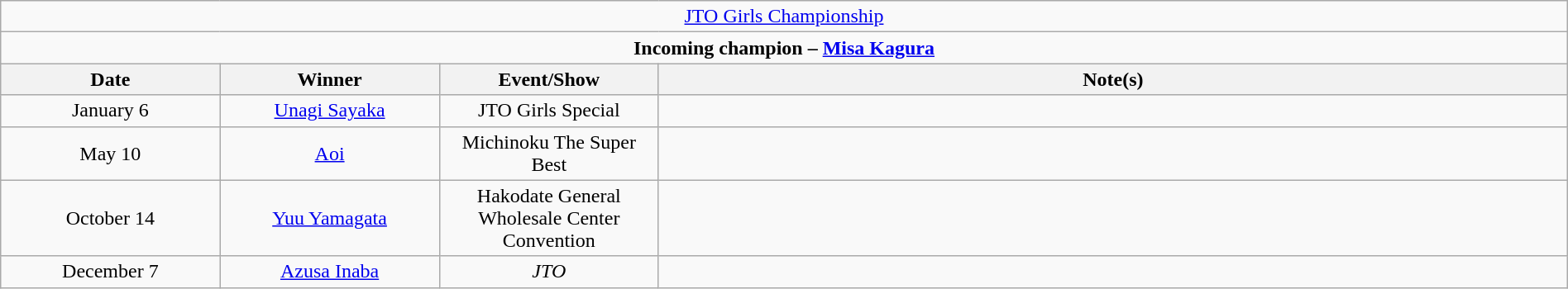<table class="wikitable" style="text-align:center; width:100%;">
<tr>
<td colspan="4" style="text-align: center;"><a href='#'>JTO Girls Championship</a></td>
</tr>
<tr>
<td colspan="4" style="text-align: center;"><strong>Incoming champion – <a href='#'>Misa Kagura</a></strong></td>
</tr>
<tr>
<th width=14%>Date</th>
<th width=14%>Winner</th>
<th width=14%>Event/Show</th>
<th width=58%>Note(s)</th>
</tr>
<tr>
<td>January 6</td>
<td><a href='#'>Unagi Sayaka</a></td>
<td>JTO Girls Special</td>
<td></td>
</tr>
<tr>
<td>May 10</td>
<td><a href='#'>Aoi</a></td>
<td>Michinoku The Super Best</td>
<td></td>
</tr>
<tr>
<td>October 14</td>
<td><a href='#'>Yuu Yamagata</a></td>
<td>Hakodate General Wholesale Center Convention</td>
<td></td>
</tr>
<tr>
<td>December 7</td>
<td><a href='#'>Azusa Inaba</a></td>
<td><em>JTO</em></td>
<td></td>
</tr>
</table>
